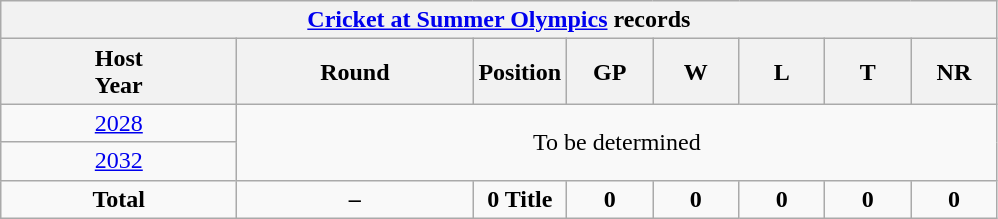<table class="wikitable" style="text-align: center; width=900px;">
<tr>
<th colspan=9><a href='#'>Cricket at Summer Olympics</a> records</th>
</tr>
<tr>
<th width=150>Host<br>Year</th>
<th width=150>Round</th>
<th width=50>Position</th>
<th width=50>GP</th>
<th width=50>W</th>
<th width=50>L</th>
<th width=50>T</th>
<th width=50>NR</th>
</tr>
<tr>
<td> <a href='#'>2028</a></td>
<td colspan=8 rowspan=2>To be determined</td>
</tr>
<tr>
<td> <a href='#'>2032</a></td>
</tr>
<tr>
<td><strong>Total</strong></td>
<td><strong>–</strong></td>
<td><strong>0 Title</strong></td>
<td><strong>0</strong></td>
<td><strong>0</strong></td>
<td><strong>0</strong></td>
<td><strong>0</strong></td>
<td><strong>0</strong></td>
</tr>
</table>
